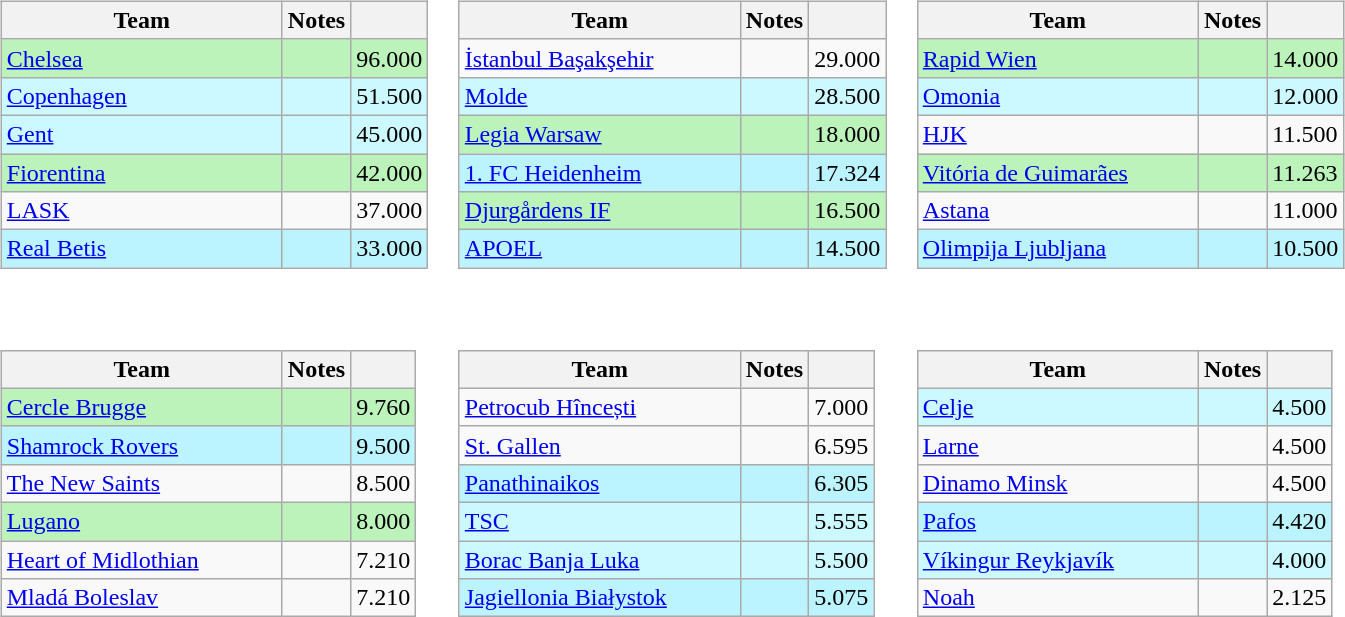<table>
<tr style="vertical-align:top">
<td><br><table class="wikitable defaultleft col2center col3right">
<tr>
<th style="width:180px">Team</th>
<th>Notes</th>
<th></th>
</tr>
<tr style="background-color:#BBF3BB">
<td> <a href='#'>Chelsea</a></td>
<td></td>
<td>96.000</td>
</tr>
<tr style="background-color:#CCF9FF">
<td> <a href='#'>Copenhagen</a></td>
<td></td>
<td>51.500</td>
</tr>
<tr style="background-color:#CCF9FF">
<td> <a href='#'>Gent</a></td>
<td></td>
<td>45.000</td>
</tr>
<tr style="background-color:#BBF3BB">
<td> <a href='#'>Fiorentina</a></td>
<td></td>
<td>42.000</td>
</tr>
<tr>
<td> <a href='#'>LASK</a></td>
<td></td>
<td>37.000</td>
</tr>
<tr style="background-color:#BBF3FF">
<td> <a href='#'>Real Betis</a></td>
<td></td>
<td>33.000</td>
</tr>
</table>
</td>
<td><br><table class="wikitable defaultleft col2center col3right">
<tr>
<th style="width:180px">Team</th>
<th>Notes</th>
<th></th>
</tr>
<tr>
<td> <a href='#'>İstanbul Başakşehir</a></td>
<td></td>
<td>29.000</td>
</tr>
<tr style="background-color:#CCF9FF">
<td> <a href='#'>Molde</a></td>
<td></td>
<td>28.500</td>
</tr>
<tr style="background-color:#BBF3BB">
<td> <a href='#'>Legia Warsaw</a></td>
<td></td>
<td>18.000</td>
</tr>
<tr style="background-color:#BBF3FF">
<td> <a href='#'>1. FC Heidenheim</a></td>
<td></td>
<td>17.324</td>
</tr>
<tr style="background-color:#BBF3BB">
<td> <a href='#'>Djurgårdens IF</a></td>
<td></td>
<td>16.500</td>
</tr>
<tr style="background-color:#BBF3FF">
<td> <a href='#'>APOEL</a></td>
<td></td>
<td>14.500</td>
</tr>
</table>
</td>
<td><br><table class="wikitable defaultleft col2center col3right">
<tr>
<th style="width:180px">Team</th>
<th>Notes</th>
<th></th>
</tr>
<tr style="background-color:#BBF3BB">
<td> <a href='#'>Rapid Wien</a></td>
<td></td>
<td>14.000</td>
</tr>
<tr style="background-color:#CCF9FF">
<td> <a href='#'>Omonia</a></td>
<td></td>
<td>12.000</td>
</tr>
<tr>
<td> <a href='#'>HJK</a></td>
<td></td>
<td>11.500</td>
</tr>
<tr style="background-color:#BBF3BB">
<td> <a href='#'>Vitória de Guimarães</a></td>
<td></td>
<td>11.263</td>
</tr>
<tr>
<td> <a href='#'>Astana</a></td>
<td></td>
<td>11.000</td>
</tr>
<tr style="background-color:#BBF3FF">
<td> <a href='#'>Olimpija Ljubljana</a></td>
<td></td>
<td>10.500</td>
</tr>
</table>
</td>
</tr>
<tr>
<td><br><table class="wikitable defaultleft col2center col3right">
<tr>
<th style="width:180px">Team</th>
<th>Notes</th>
<th></th>
</tr>
<tr style="background-color:#BBF3BB">
<td> <a href='#'>Cercle Brugge</a></td>
<td></td>
<td>9.760</td>
</tr>
<tr style="background-color:#BBF3FF">
<td> <a href='#'>Shamrock Rovers</a></td>
<td></td>
<td>9.500</td>
</tr>
<tr>
<td> <a href='#'>The New Saints</a></td>
<td></td>
<td>8.500</td>
</tr>
<tr style="background-color:#BBF3BB">
<td> <a href='#'>Lugano</a></td>
<td></td>
<td>8.000</td>
</tr>
<tr>
<td> <a href='#'>Heart of Midlothian</a></td>
<td></td>
<td>7.210</td>
</tr>
<tr>
<td> <a href='#'>Mladá Boleslav</a></td>
<td></td>
<td>7.210</td>
</tr>
</table>
</td>
<td><br><table class="wikitable defaultleft col2center col3right">
<tr>
<th style="width:180px">Team</th>
<th>Notes</th>
<th></th>
</tr>
<tr>
<td> <a href='#'>Petrocub Hîncești</a></td>
<td></td>
<td>7.000</td>
</tr>
<tr>
<td> <a href='#'>St. Gallen</a></td>
<td></td>
<td>6.595</td>
</tr>
<tr style="background-color:#BBF3FF">
<td> <a href='#'>Panathinaikos</a></td>
<td></td>
<td>6.305</td>
</tr>
<tr style="background-color:#CCF9FF">
<td> <a href='#'>TSC</a></td>
<td></td>
<td>5.555</td>
</tr>
<tr style="background-color:#CCF9FF">
<td> <a href='#'>Borac Banja Luka</a></td>
<td></td>
<td>5.500</td>
</tr>
<tr style="background-color:#BBF3FF">
<td> <a href='#'>Jagiellonia Białystok</a></td>
<td></td>
<td>5.075</td>
</tr>
</table>
</td>
<td><br><table class="wikitable defaultleft col2center col3right">
<tr>
<th style="width:180px">Team</th>
<th>Notes</th>
<th></th>
</tr>
<tr style="background-color:#CCF9FF">
<td> <a href='#'>Celje</a></td>
<td></td>
<td>4.500</td>
</tr>
<tr>
<td> <a href='#'>Larne</a></td>
<td></td>
<td>4.500</td>
</tr>
<tr>
<td> <a href='#'>Dinamo Minsk</a></td>
<td></td>
<td>4.500</td>
</tr>
<tr style="background-color:#BBF3FF">
<td> <a href='#'>Pafos</a></td>
<td></td>
<td>4.420</td>
</tr>
<tr style="background-color:#CCF9FF">
<td> <a href='#'>Víkingur Reykjavík</a></td>
<td></td>
<td>4.000</td>
</tr>
<tr>
<td> <a href='#'>Noah</a></td>
<td></td>
<td>2.125</td>
</tr>
</table>
</td>
</tr>
</table>
